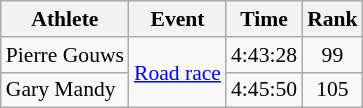<table class="wikitable" style="font-size:90%">
<tr>
<th>Athlete</th>
<th>Event</th>
<th>Time</th>
<th>Rank</th>
</tr>
<tr align=center>
<td align=left>Pierre Gouws</td>
<td align=left rowspan=2><a href='#'>Road race</a></td>
<td>4:43:28</td>
<td>99</td>
</tr>
<tr align=center>
<td align=left>Gary Mandy</td>
<td>4:45:50</td>
<td>105</td>
</tr>
</table>
